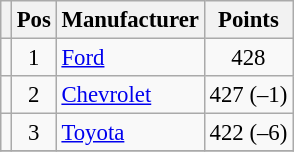<table class="wikitable" style="font-size: 95%">
<tr>
<th></th>
<th>Pos</th>
<th>Manufacturer</th>
<th>Points</th>
</tr>
<tr>
<td align="left"></td>
<td style="text-align:center;">1</td>
<td><a href='#'>Ford</a></td>
<td style="text-align:center;">428</td>
</tr>
<tr>
<td align="left"></td>
<td style="text-align:center;">2</td>
<td><a href='#'>Chevrolet</a></td>
<td style="text-align:center;">427 (–1)</td>
</tr>
<tr>
<td align="left"></td>
<td style="text-align:center;">3</td>
<td><a href='#'>Toyota</a></td>
<td style="text-align:center;">422 (–6)</td>
</tr>
<tr class="sortbottom">
</tr>
</table>
